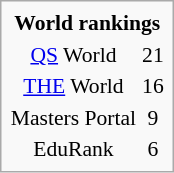<table class="infobox" style="width: auto; font-size:90%; text-align:center">
<tr>
<th colspan="2">World rankings</th>
</tr>
<tr>
<td><a href='#'>QS</a> World</td>
<td>21</td>
</tr>
<tr>
<td><a href='#'>THE</a> World</td>
<td>16</td>
</tr>
<tr>
<td>Masters Portal</td>
<td>9</td>
</tr>
<tr>
<td>EduRank</td>
<td>6</td>
</tr>
</table>
